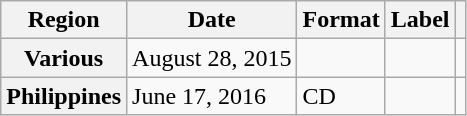<table class="wikitable plainrowheaders">
<tr>
<th scope="col">Region</th>
<th scope="col">Date</th>
<th scope="col">Format</th>
<th scope="col">Label</th>
<th scope="col"></th>
</tr>
<tr>
<th scope="row">Various</th>
<td>August 28, 2015</td>
<td></td>
<td></td>
<td align="center"></td>
</tr>
<tr>
<th scope="row">Philippines</th>
<td>June 17, 2016</td>
<td>CD</td>
<td></td>
<td align="center"></td>
</tr>
</table>
